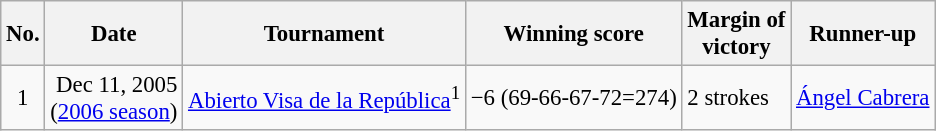<table class="wikitable" style="font-size:95%;">
<tr>
<th>No.</th>
<th>Date</th>
<th>Tournament</th>
<th>Winning score</th>
<th>Margin of<br>victory</th>
<th>Runner-up</th>
</tr>
<tr>
<td align=center>1</td>
<td align=right>Dec 11, 2005<br>(<a href='#'>2006 season</a>)</td>
<td><a href='#'>Abierto Visa de la República</a><sup>1</sup></td>
<td>−6 (69-66-67-72=274)</td>
<td>2 strokes</td>
<td> <a href='#'>Ángel Cabrera</a></td>
</tr>
</table>
